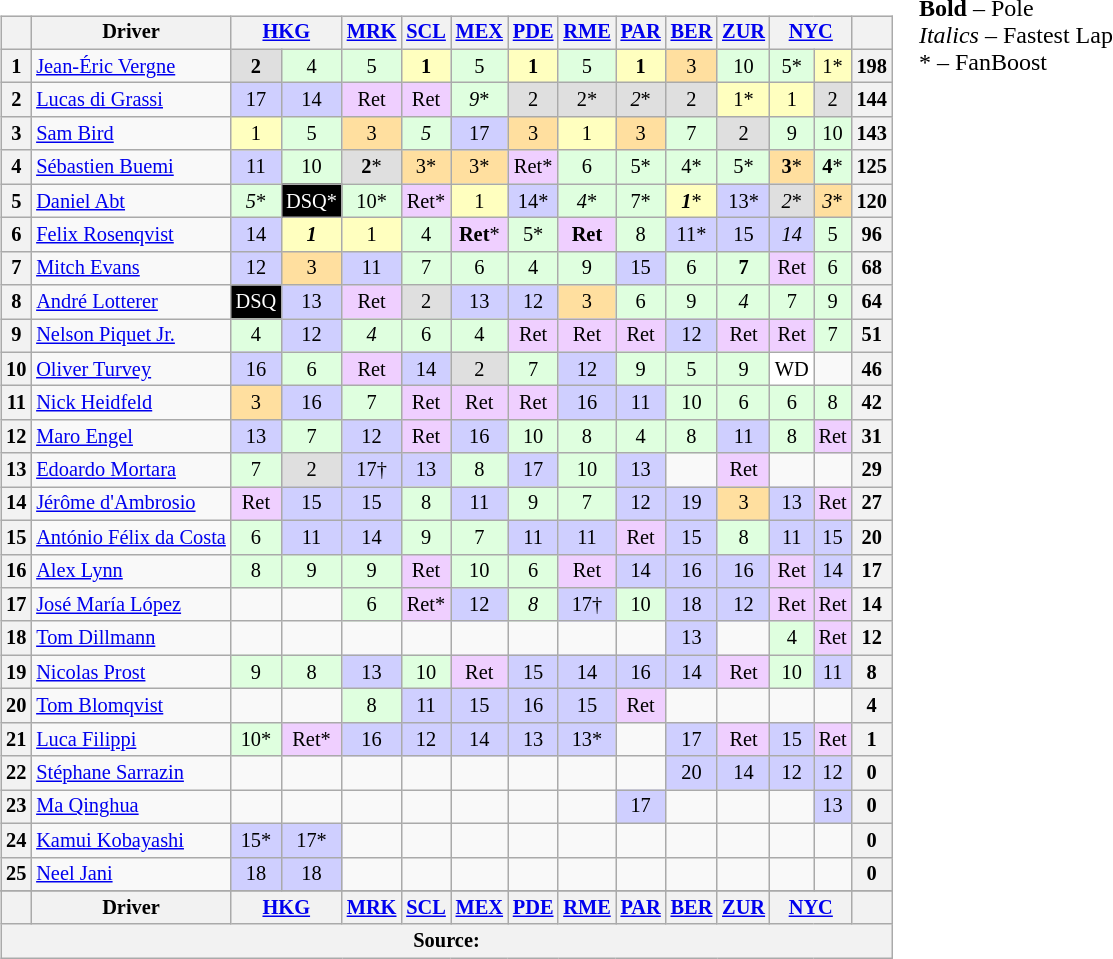<table>
<tr>
<td valign="top"><br><table class="wikitable" style="font-size: 85%; text-align: center;">
<tr valign="top">
<th valign="middle"></th>
<th valign="middle">Driver</th>
<th colspan=2><a href='#'>HKG</a><br> </th>
<th scope="col"><a href='#'>MRK</a><br> </th>
<th scope="col"><a href='#'>SCL</a><br> </th>
<th scope="col"><a href='#'>MEX</a><br> </th>
<th scope="col"><a href='#'>PDE</a><br> </th>
<th scope="col"><a href='#'>RME</a><br> </th>
<th scope="col"><a href='#'>PAR</a><br> </th>
<th scope="col"><a href='#'>BER</a><br> </th>
<th scope="col"><a href='#'>ZUR</a><br> </th>
<th colspan=2><a href='#'>NYC</a><br> </th>
<th valign=middle></th>
</tr>
<tr>
<th>1</th>
<td align="left"> <a href='#'>Jean-Éric Vergne</a></td>
<td style="background:#dfdfdf;"><strong>2</strong></td>
<td style="background:#dfffdf;">4</td>
<td style="background:#dfffdf;">5</td>
<td style="background:#ffffbf;"><strong>1</strong></td>
<td style="background:#dfffdf;">5</td>
<td style="background:#ffffbf;"><strong>1</strong></td>
<td style="background:#dfffdf;">5</td>
<td style="background:#ffffbf;"><strong>1</strong></td>
<td style="background:#ffdf9f;">3</td>
<td style="background:#dfffdf;">10</td>
<td style="background:#dfffdf;">5*</td>
<td style="background:#ffffbf;">1*</td>
<th>198</th>
</tr>
<tr>
<th>2</th>
<td align="left"> <a href='#'>Lucas di Grassi</a></td>
<td style="background:#cfcfff;">17</td>
<td style="background:#cfcfff;">14</td>
<td style="background:#efcfff;">Ret</td>
<td style="background:#efcfff;">Ret</td>
<td style="background:#dfffdf;"><em>9</em>*</td>
<td style="background:#dfdfdf;">2</td>
<td style="background:#dfdfdf;">2*</td>
<td style="background:#dfdfdf;"><em>2</em>*</td>
<td style="background:#dfdfdf;">2</td>
<td style="background:#ffffbf;">1*</td>
<td style="background:#ffffbf;">1</td>
<td style="background:#dfdfdf;">2</td>
<th>144</th>
</tr>
<tr>
<th>3</th>
<td align="left"> <a href='#'>Sam Bird</a></td>
<td style="background:#ffffbf;">1</td>
<td style="background:#dfffdf;">5</td>
<td style="background:#ffdf9f;">3</td>
<td style="background:#dfffdf;"><em>5</em></td>
<td style="background:#cfcfff;">17</td>
<td style="background:#ffdf9f;">3</td>
<td style="background:#ffffbf;">1</td>
<td style="background:#ffdf9f;">3</td>
<td style="background:#dfffdf;">7</td>
<td style="background:#dfdfdf;">2</td>
<td style="background:#dfffdf;">9</td>
<td style="background:#dfffdf;">10</td>
<th>143</th>
</tr>
<tr>
<th>4</th>
<td align="left"> <a href='#'>Sébastien Buemi</a></td>
<td style="background:#cfcfff;">11</td>
<td style="background:#dfffdf;">10</td>
<td style="background:#dfdfdf;"><strong>2</strong>*</td>
<td style="background:#ffdf9f;">3*</td>
<td style="background:#ffdf9f;">3*</td>
<td style="background:#efcfff;">Ret*</td>
<td style="background:#dfffdf;">6</td>
<td style="background:#dfffdf;">5*</td>
<td style="background:#dfffdf;">4*</td>
<td style="background:#dfffdf;">5*</td>
<td style="background:#ffdf9f;"><strong>3</strong>*</td>
<td style="background:#dfffdf;"><strong>4</strong>*</td>
<th>125</th>
</tr>
<tr>
<th>5</th>
<td align="left"> <a href='#'>Daniel Abt</a></td>
<td style="background:#dfffdf;"><em>5</em>*</td>
<td style="background:#000000; color:white;">DSQ*</td>
<td style="background:#dfffdf;">10*</td>
<td style="background:#efcfff;">Ret*</td>
<td style="background:#ffffbf;">1</td>
<td style="background:#cfcfff;">14*</td>
<td style="background:#dfffdf;"><em>4</em>*</td>
<td style="background:#dfffdf;">7*</td>
<td style="background:#ffffbf;"><strong><em>1</em></strong>*</td>
<td style="background:#cfcfff;">13*</td>
<td style="background:#dfdfdf;"><em>2</em>*</td>
<td style="background:#ffdf9f;"><em>3</em>*</td>
<th>120</th>
</tr>
<tr>
<th>6</th>
<td align="left"> <a href='#'>Felix Rosenqvist</a></td>
<td style="background:#cfcfff;">14</td>
<td style="background:#ffffbf;"><strong><em>1</em></strong></td>
<td style="background:#ffffbf;">1</td>
<td style="background:#dfffdf;">4</td>
<td style="background:#efcfff;"><strong>Ret</strong>*</td>
<td style="background:#dfffdf;">5*</td>
<td style="background:#efcfff;"><strong>Ret</strong></td>
<td style="background:#dfffdf;">8</td>
<td style="background:#cfcfff;">11*</td>
<td style="background:#cfcfff;">15</td>
<td style="background:#cfcfff;"><em>14</em></td>
<td style="background:#dfffdf;">5</td>
<th>96</th>
</tr>
<tr>
<th>7</th>
<td align="left"> <a href='#'>Mitch Evans</a></td>
<td style="background:#cfcfff;">12</td>
<td style="background:#ffdf9f;">3</td>
<td style="background:#cfcfff;">11</td>
<td style="background:#dfffdf;">7</td>
<td style="background:#dfffdf;">6</td>
<td style="background:#dfffdf;">4</td>
<td style="background:#dfffdf;">9</td>
<td style="background:#cfcfff;">15</td>
<td style="background:#dfffdf;">6</td>
<td style="background:#dfffdf;"><strong>7</strong></td>
<td style="background:#efcfff;">Ret</td>
<td style="background:#dfffdf;">6</td>
<th>68</th>
</tr>
<tr>
<th>8</th>
<td align="left"> <a href='#'>André Lotterer</a></td>
<td style="background:#000000; color:white;">DSQ</td>
<td style="background:#cfcfff;">13</td>
<td style="background:#efcfff;">Ret</td>
<td style="background:#dfdfdf;">2</td>
<td style="background:#cfcfff;">13</td>
<td style="background:#cfcfff;">12</td>
<td style="background:#ffdf9f;">3</td>
<td style="background:#dfffdf;">6</td>
<td style="background:#dfffdf;">9</td>
<td style="background:#dfffdf;"><em>4</em></td>
<td style="background:#dfffdf;">7</td>
<td style="background:#dfffdf;">9</td>
<th>64</th>
</tr>
<tr>
<th>9</th>
<td align="left"> <a href='#'>Nelson Piquet Jr.</a></td>
<td style="background:#dfffdf;">4</td>
<td style="background:#cfcfff;">12</td>
<td style="background:#dfffdf;"><em>4</em></td>
<td style="background:#dfffdf;">6</td>
<td style="background:#dfffdf;">4</td>
<td style="background:#efcfff;">Ret</td>
<td style="background:#efcfff;">Ret</td>
<td style="background:#efcfff;">Ret</td>
<td style="background:#cfcfff;">12</td>
<td style="background:#efcfff;">Ret</td>
<td style="background:#efcfff;">Ret</td>
<td style="background:#dfffdf;">7</td>
<th>51</th>
</tr>
<tr>
<th>10</th>
<td align="left"> <a href='#'>Oliver Turvey</a></td>
<td style="background:#cfcfff;">16</td>
<td style="background:#dfffdf;">6</td>
<td style="background:#efcfff;">Ret</td>
<td style="background:#cfcfff;">14</td>
<td style="background:#dfdfdf;">2</td>
<td style="background:#dfffdf;">7</td>
<td style="background:#cfcfff;">12</td>
<td style="background:#dfffdf;">9</td>
<td style="background:#dfffdf;">5</td>
<td style="background:#dfffdf;">9</td>
<td style="background:#ffffff;">WD</td>
<td></td>
<th>46</th>
</tr>
<tr>
<th>11</th>
<td align="left"> <a href='#'>Nick Heidfeld</a></td>
<td style="background:#ffdf9f;">3</td>
<td style="background:#cfcfff;">16</td>
<td style="background:#dfffdf;">7</td>
<td style="background:#efcfff;">Ret</td>
<td style="background:#efcfff;">Ret</td>
<td style="background:#efcfff;">Ret</td>
<td style="background:#cfcfff;">16</td>
<td style="background:#cfcfff;">11</td>
<td style="background:#dfffdf;">10</td>
<td style="background:#dfffdf;">6</td>
<td style="background:#dfffdf;">6</td>
<td style="background:#dfffdf;">8</td>
<th>42</th>
</tr>
<tr>
<th>12</th>
<td align="left"> <a href='#'>Maro Engel</a></td>
<td style="background:#cfcfff;">13</td>
<td style="background:#dfffdf;">7</td>
<td style="background:#cfcfff;">12</td>
<td style="background:#efcfff;">Ret</td>
<td style="background:#cfcfff;">16</td>
<td style="background:#dfffdf;">10</td>
<td style="background:#dfffdf;">8</td>
<td style="background:#dfffdf;">4</td>
<td style="background:#dfffdf;">8</td>
<td style="background:#cfcfff;">11</td>
<td style="background:#dfffdf;">8</td>
<td style="background:#efcfff;">Ret</td>
<th>31</th>
</tr>
<tr>
<th>13</th>
<td align="left"> <a href='#'>Edoardo Mortara</a></td>
<td style="background:#dfffdf;">7</td>
<td style="background:#dfdfdf;">2</td>
<td style="background:#cfcfff;">17†</td>
<td style="background:#cfcfff;">13</td>
<td style="background:#dfffdf;">8</td>
<td style="background:#cfcfff;">17</td>
<td style="background:#dfffdf;">10</td>
<td style="background:#cfcfff;">13</td>
<td></td>
<td style="background:#efcfff;">Ret</td>
<td></td>
<td></td>
<th>29</th>
</tr>
<tr>
<th>14</th>
<td align="left"> <a href='#'>Jérôme d'Ambrosio</a></td>
<td style="background:#efcfff;">Ret</td>
<td style="background:#cfcfff;">15</td>
<td style="background:#cfcfff;">15</td>
<td style="background:#dfffdf;">8</td>
<td style="background:#cfcfff;">11</td>
<td style="background:#dfffdf;">9</td>
<td style="background:#dfffdf;">7</td>
<td style="background:#cfcfff;">12</td>
<td style="background:#cfcfff;">19</td>
<td style="background:#ffdf9f;">3</td>
<td style="background:#cfcfff;">13</td>
<td style="background:#efcfff;">Ret</td>
<th>27</th>
</tr>
<tr>
<th>15</th>
<td align="left" nowrap> <a href='#'>António Félix da Costa</a></td>
<td style="background:#dfffdf;">6</td>
<td style="background:#cfcfff;">11</td>
<td style="background:#cfcfff;">14</td>
<td style="background:#dfffdf;">9</td>
<td style="background:#dfffdf;">7</td>
<td style="background:#cfcfff;">11</td>
<td style="background:#cfcfff;">11</td>
<td style="background:#efcfff;">Ret</td>
<td style="background:#cfcfff;">15</td>
<td style="background:#dfffdf;">8</td>
<td style="background:#cfcfff;">11</td>
<td style="background:#cfcfff;">15</td>
<th>20</th>
</tr>
<tr>
<th>16</th>
<td align="left"> <a href='#'>Alex Lynn</a></td>
<td style="background:#dfffdf;">8</td>
<td style="background:#dfffdf;">9</td>
<td style="background:#dfffdf;">9</td>
<td style="background:#efcfff;">Ret</td>
<td style="background:#dfffdf;">10</td>
<td style="background:#dfffdf;">6</td>
<td style="background:#efcfff;">Ret</td>
<td style="background:#cfcfff;">14</td>
<td style="background:#cfcfff;">16</td>
<td style="background:#cfcfff;">16</td>
<td style="background:#efcfff;">Ret</td>
<td style="background:#cfcfff;">14</td>
<th>17</th>
</tr>
<tr>
<th>17</th>
<td align="left"> <a href='#'>José María López</a></td>
<td></td>
<td></td>
<td style="background:#dfffdf;">6</td>
<td style="background:#efcfff;">Ret*</td>
<td style="background:#cfcfff;">12</td>
<td style="background:#dfffdf;"><em>8</em></td>
<td style="background:#cfcfff;">17†</td>
<td style="background:#dfffdf;">10</td>
<td style="background:#cfcfff;">18</td>
<td style="background:#cfcfff;">12</td>
<td style="background:#efcfff;">Ret</td>
<td style="background:#efcfff;">Ret</td>
<th>14</th>
</tr>
<tr>
<th>18</th>
<td align="left"> <a href='#'>Tom Dillmann</a></td>
<td></td>
<td></td>
<td></td>
<td></td>
<td></td>
<td></td>
<td></td>
<td></td>
<td style="background:#cfcfff;">13</td>
<td></td>
<td style="background:#dfffdf;">4</td>
<td style="background:#efcfff;">Ret</td>
<th>12</th>
</tr>
<tr>
<th>19</th>
<td align="left"> <a href='#'>Nicolas Prost</a></td>
<td style="background:#dfffdf;">9</td>
<td style="background:#dfffdf;">8</td>
<td style="background:#cfcfff;">13</td>
<td style="background:#dfffdf;">10</td>
<td style="background:#efcfff;">Ret</td>
<td style="background:#cfcfff;">15</td>
<td style="background:#cfcfff;">14</td>
<td style="background:#cfcfff;">16</td>
<td style="background:#cfcfff;">14</td>
<td style="background:#efcfff;">Ret</td>
<td style="background:#dfffdf;">10</td>
<td style="background:#cfcfff;">11</td>
<th>8</th>
</tr>
<tr>
<th>20</th>
<td align="left"> <a href='#'>Tom Blomqvist</a></td>
<td></td>
<td></td>
<td style="background:#dfffdf;">8</td>
<td style="background:#cfcfff;">11</td>
<td style="background:#cfcfff;">15</td>
<td style="background:#cfcfff;">16</td>
<td style="background:#cfcfff;">15</td>
<td style="background:#efcfff;">Ret</td>
<td></td>
<td></td>
<td></td>
<td></td>
<th>4</th>
</tr>
<tr>
<th>21</th>
<td align="left"> <a href='#'>Luca Filippi</a></td>
<td style="background:#dfffdf;">10*</td>
<td style="background:#efcfff;">Ret*</td>
<td style="background:#cfcfff;">16</td>
<td style="background:#cfcfff;">12</td>
<td style="background:#cfcfff;">14</td>
<td style="background:#cfcfff;">13</td>
<td style="background:#cfcfff;">13*</td>
<td></td>
<td style="background:#cfcfff;">17</td>
<td style="background:#efcfff;">Ret</td>
<td style="background:#cfcfff;">15</td>
<td style="background:#efcfff;">Ret</td>
<th>1</th>
</tr>
<tr>
<th>22</th>
<td align="left"> <a href='#'>Stéphane Sarrazin</a></td>
<td></td>
<td></td>
<td></td>
<td></td>
<td></td>
<td></td>
<td></td>
<td></td>
<td style="background:#cfcfff;">20</td>
<td style="background:#cfcfff;">14</td>
<td style="background:#cfcfff;">12</td>
<td style="background:#cfcfff;">12</td>
<th>0</th>
</tr>
<tr>
<th>23</th>
<td align="left"> <a href='#'>Ma Qinghua</a></td>
<td></td>
<td></td>
<td></td>
<td></td>
<td></td>
<td></td>
<td></td>
<td style="background:#cfcfff;">17</td>
<td></td>
<td></td>
<td></td>
<td style="background:#cfcfff;">13</td>
<th>0</th>
</tr>
<tr>
<th>24</th>
<td align="left"> <a href='#'>Kamui Kobayashi</a></td>
<td style="background:#cfcfff;">15*</td>
<td style="background:#cfcfff;">17*</td>
<td></td>
<td></td>
<td></td>
<td></td>
<td></td>
<td></td>
<td></td>
<td></td>
<td></td>
<td></td>
<th>0</th>
</tr>
<tr>
<th>25</th>
<td align="left"> <a href='#'>Neel Jani</a></td>
<td style="background:#cfcfff;">18</td>
<td style="background:#cfcfff;">18</td>
<td></td>
<td></td>
<td></td>
<td></td>
<td></td>
<td></td>
<td></td>
<td></td>
<td></td>
<td></td>
<th>0</th>
</tr>
<tr>
</tr>
<tr style="background:#f9f9f9; vertical-align:top;">
<th valign=middle></th>
<th valign=middle>Driver</th>
<th colspan=2><a href='#'>HKG</a><br> </th>
<th scope="col"><a href='#'>MRK</a><br> </th>
<th scope="col"><a href='#'>SCL</a><br> </th>
<th scope="col"><a href='#'>MEX</a><br> </th>
<th scope="col"><a href='#'>PDE</a><br> </th>
<th scope="col"><a href='#'>RME</a><br> </th>
<th scope="col"><a href='#'>PAR</a><br> </th>
<th scope="col"><a href='#'>BER</a><br> </th>
<th scope="col"><a href='#'>ZUR</a><br> </th>
<th colspan=2><a href='#'>NYC</a><br> </th>
<th valign=middle></th>
</tr>
<tr>
<th colspan="15">Source:</th>
</tr>
</table>
</td>
<td valign="top"><br>
<span><strong>Bold</strong> – Pole<br>
<em>Italics</em> – Fastest Lap<br>* – FanBoost<br></span></td>
</tr>
</table>
